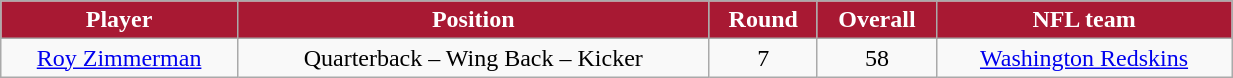<table class="wikitable" width="65%">
<tr align="center" style="background:#A81933;color:#FFFFFF;">
<td><strong>Player</strong></td>
<td><strong>Position</strong></td>
<td><strong>Round</strong></td>
<td><strong>Overall</strong></td>
<td><strong>NFL team</strong></td>
</tr>
<tr align="center" bgcolor="">
<td><a href='#'>Roy Zimmerman</a></td>
<td>Quarterback – Wing Back – Kicker</td>
<td>7</td>
<td>58</td>
<td><a href='#'>Washington Redskins</a></td>
</tr>
</table>
